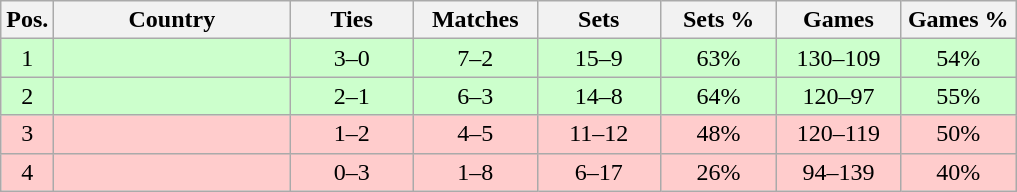<table class="wikitable nowrap" style=text-align:center>
<tr>
<th>Pos.</th>
<th width=150>Country</th>
<th width=75>Ties</th>
<th width=75>Matches</th>
<th width=75>Sets</th>
<th width=70>Sets %</th>
<th width=75>Games</th>
<th width=70>Games %</th>
</tr>
<tr bgcolor=ccffcc>
<td>1</td>
<td align=left></td>
<td>3–0</td>
<td>7–2</td>
<td>15–9</td>
<td>63%</td>
<td>130–109</td>
<td>54%</td>
</tr>
<tr bgcolor=ccffcc>
<td>2</td>
<td align=left></td>
<td>2–1</td>
<td>6–3</td>
<td>14–8</td>
<td>64%</td>
<td>120–97</td>
<td>55%</td>
</tr>
<tr bgcolor=ffcccc>
<td>3</td>
<td align=left></td>
<td>1–2</td>
<td>4–5</td>
<td>11–12</td>
<td>48%</td>
<td>120–119</td>
<td>50%</td>
</tr>
<tr bgcolor=ffcccc>
<td>4</td>
<td align=left></td>
<td>0–3</td>
<td>1–8</td>
<td>6–17</td>
<td>26%</td>
<td>94–139</td>
<td>40%</td>
</tr>
</table>
